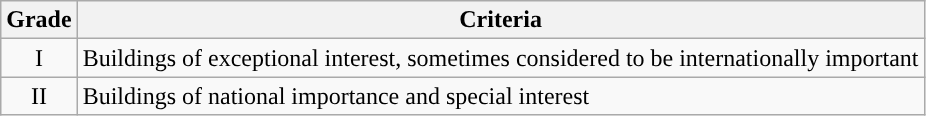<table class="wikitable">
<tr>
<th>Grade</th>
<th>Criteria</th>
</tr>
<tr>
<td align="center" >I</td>
<td>Buildings of exceptional interest, sometimes considered to be internationally important</td>
</tr>
<tr>
<td align="center" >II</td>
<td>Buildings of national importance and special interest</td>
</tr>
</table>
